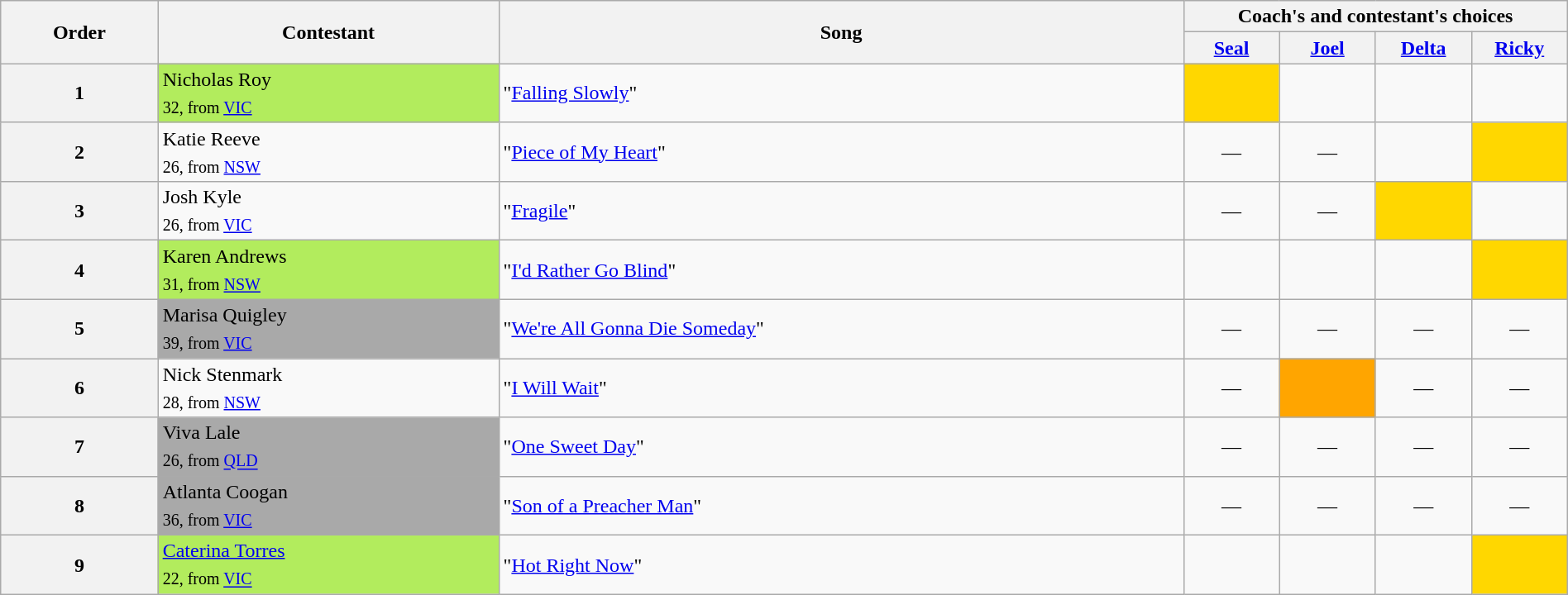<table class="wikitable" style="width:100%;">
<tr>
<th rowspan=2>Order</th>
<th rowspan=2>Contestant</th>
<th rowspan=2>Song</th>
<th colspan=4>Coach's and contestant's choices</th>
</tr>
<tr>
<th width="70"><a href='#'>Seal</a></th>
<th width="70"><a href='#'>Joel</a></th>
<th width="70"><a href='#'>Delta</a></th>
<th width="70"><a href='#'>Ricky</a></th>
</tr>
<tr>
<th>1</th>
<td style="background:#B2EC5D;">Nicholas Roy<br><sub>32, from <a href='#'>VIC</a></sub></td>
<td>"<a href='#'>Falling Slowly</a>"</td>
<td style="background:gold;text-align:center;"></td>
<td style="text-align:center;"></td>
<td style="text-align:center;"></td>
<td style="text-align:center;"></td>
</tr>
<tr>
<th>2</th>
<td>Katie Reeve<br><sub>26, from <a href='#'>NSW</a></sub></td>
<td>"<a href='#'>Piece of My Heart</a>"</td>
<td align="center">—</td>
<td align="center">—</td>
<td style="text-align:center;"></td>
<td style="background:gold;text-align:center;"></td>
</tr>
<tr>
<th>3</th>
<td>Josh Kyle<br><sub>26, from <a href='#'>VIC</a></sub></td>
<td>"<a href='#'>Fragile</a>"</td>
<td align="center">—</td>
<td align="center">—</td>
<td style="background:gold;text-align:center;"></td>
<td style="text-align:center;"></td>
</tr>
<tr>
<th>4</th>
<td style="background:#B2EC5D;">Karen Andrews <br><sub>31, from <a href='#'>NSW</a></sub></td>
<td>"<a href='#'>I'd Rather Go Blind</a>"</td>
<td style="text-align:center;"></td>
<td style="text-align:center;"></td>
<td style="text-align:center;"></td>
<td style="background:gold;text-align:center;"></td>
</tr>
<tr>
<th>5</th>
<td style="background:darkgrey;">Marisa Quigley<br><sub>39, from <a href='#'>VIC</a></sub></td>
<td>"<a href='#'>We're All Gonna Die Someday</a>"</td>
<td align="center">—</td>
<td align="center">—</td>
<td align="center">—</td>
<td align="center">—</td>
</tr>
<tr>
<th>6</th>
<td>Nick Stenmark<br><sub>28, from <a href='#'>NSW</a></sub></td>
<td>"<a href='#'>I Will Wait</a>"</td>
<td align="center">—</td>
<td style="background:orange;text-align:center;"></td>
<td align="center">—</td>
<td align="center">—</td>
</tr>
<tr>
<th>7</th>
<td style="background:darkgrey;">Viva Lale<br><sub>26, from <a href='#'>QLD</a></sub></td>
<td>"<a href='#'>One Sweet Day</a>"</td>
<td align="center">—</td>
<td align="center">—</td>
<td align="center">—</td>
<td align="center">—</td>
</tr>
<tr>
<th>8</th>
<td style="background:darkgrey;">Atlanta Coogan<br><sub>36, from <a href='#'>VIC</a></sub></td>
<td>"<a href='#'>Son of a Preacher Man</a>"</td>
<td align="center">—</td>
<td align="center">—</td>
<td align="center">—</td>
<td align="center">—</td>
</tr>
<tr>
<th>9</th>
<td style="background:#B2EC5D;"><a href='#'>Caterina Torres</a><br><sub>22, from <a href='#'>VIC</a></sub></td>
<td>"<a href='#'>Hot Right Now</a>"</td>
<td style="text-align:center;"></td>
<td style="text-align:center;"></td>
<td style="text-align:center;"></td>
<td style="background:gold;text-align:center;"></td>
</tr>
</table>
